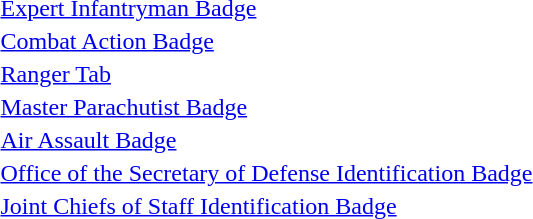<table>
<tr>
<td> <a href='#'>Expert Infantryman Badge</a></td>
</tr>
<tr>
<td> <a href='#'>Combat Action Badge</a></td>
</tr>
<tr>
<td> <a href='#'>Ranger Tab</a></td>
</tr>
<tr>
<td> <a href='#'>Master Parachutist Badge</a></td>
</tr>
<tr>
<td> <a href='#'>Air Assault Badge</a></td>
</tr>
<tr>
<td> <a href='#'>Office of the Secretary of Defense Identification Badge</a></td>
</tr>
<tr>
<td> <a href='#'>Joint Chiefs of Staff Identification Badge</a></td>
</tr>
</table>
